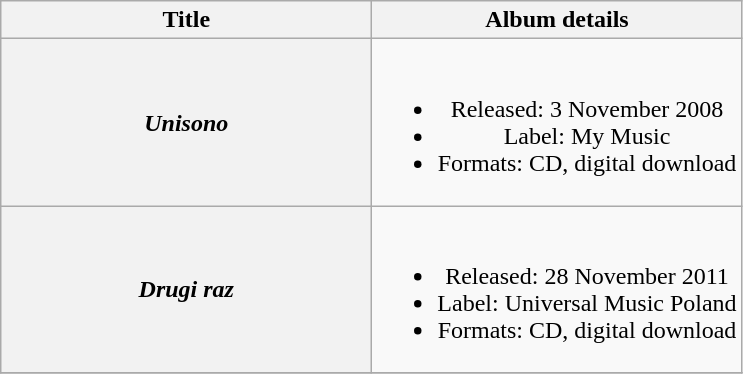<table class="wikitable plainrowheaders" style="text-align:center;">
<tr>
<th scope="col" style="width:15em;">Title</th>
<th scope="col">Album details</th>
</tr>
<tr>
<th scope="row"><em>Unisono</em></th>
<td><br><ul><li>Released: 3 November 2008</li><li>Label: My Music</li><li>Formats: CD, digital download</li></ul></td>
</tr>
<tr>
<th scope="row"><em>Drugi raz</em></th>
<td><br><ul><li>Released: 28 November 2011</li><li>Label: Universal Music Poland</li><li>Formats: CD, digital download</li></ul></td>
</tr>
<tr>
</tr>
</table>
